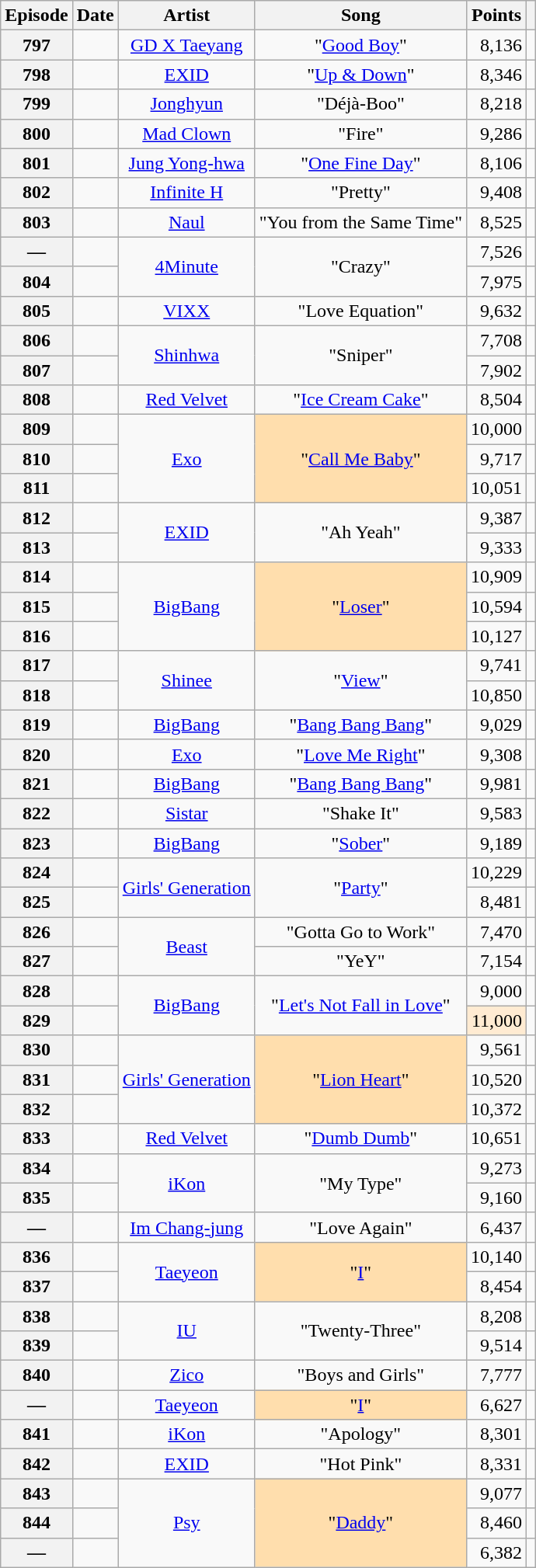<table class="wikitable plainrowheaders sortable" style="text-align:center">
<tr>
<th scope="col">Episode</th>
<th scope="col">Date</th>
<th scope="col">Artist</th>
<th scope="col">Song</th>
<th scope="col">Points</th>
<th scope="col" class="unsortable"></th>
</tr>
<tr>
<th scope="row">797</th>
<td></td>
<td><a href='#'>GD X Taeyang</a></td>
<td>"<a href='#'>Good Boy</a>"</td>
<td style="text-align:right">8,136</td>
<td></td>
</tr>
<tr>
<th scope="row">798</th>
<td></td>
<td><a href='#'>EXID</a></td>
<td>"<a href='#'>Up & Down</a>"</td>
<td style="text-align:right">8,346</td>
<td></td>
</tr>
<tr>
<th scope="row">799</th>
<td></td>
<td><a href='#'>Jonghyun</a></td>
<td>"Déjà-Boo"</td>
<td style="text-align:right">8,218</td>
<td></td>
</tr>
<tr>
<th scope="row">800</th>
<td></td>
<td><a href='#'>Mad Clown</a></td>
<td>"Fire"</td>
<td style="text-align:right">9,286</td>
<td></td>
</tr>
<tr>
<th scope="row">801</th>
<td></td>
<td><a href='#'>Jung Yong-hwa</a></td>
<td>"<a href='#'>One Fine Day</a>"</td>
<td style="text-align:right">8,106</td>
<td></td>
</tr>
<tr>
<th scope="row">802</th>
<td></td>
<td><a href='#'>Infinite H</a></td>
<td>"Pretty"</td>
<td style="text-align:right">9,408</td>
<td></td>
</tr>
<tr>
<th scope="row">803</th>
<td></td>
<td><a href='#'>Naul</a></td>
<td>"You from the Same Time"</td>
<td style="text-align:right">8,525</td>
<td></td>
</tr>
<tr>
<th scope="row">—</th>
<td></td>
<td rowspan="2"><a href='#'>4Minute</a></td>
<td rowspan="2">"Crazy"</td>
<td style="text-align:right">7,526</td>
<td></td>
</tr>
<tr>
<th scope="row">804</th>
<td></td>
<td style="text-align:right">7,975</td>
<td></td>
</tr>
<tr>
<th scope="row">805</th>
<td></td>
<td><a href='#'>VIXX</a></td>
<td>"Love Equation"</td>
<td style="text-align:right">9,632</td>
<td></td>
</tr>
<tr>
<th scope="row">806</th>
<td></td>
<td rowspan="2"><a href='#'>Shinhwa</a></td>
<td rowspan="2">"Sniper"</td>
<td style="text-align:right">7,708</td>
<td></td>
</tr>
<tr>
<th scope="row">807</th>
<td></td>
<td style="text-align:right">7,902</td>
<td></td>
</tr>
<tr>
<th scope="row">808</th>
<td></td>
<td><a href='#'>Red Velvet</a></td>
<td>"<a href='#'>Ice Cream Cake</a>"</td>
<td style="text-align:right">8,504</td>
<td></td>
</tr>
<tr>
<th scope="row">809</th>
<td></td>
<td rowspan="3"><a href='#'>Exo</a></td>
<td rowspan="3" style="background-color:#FFDEAD">"<a href='#'>Call Me Baby</a>" </td>
<td style="text-align:right">10,000</td>
<td></td>
</tr>
<tr>
<th scope="row">810</th>
<td></td>
<td style="text-align:right">9,717</td>
<td></td>
</tr>
<tr>
<th scope="row">811</th>
<td></td>
<td style="text-align:right">10,051</td>
<td></td>
</tr>
<tr>
<th scope="row">812</th>
<td></td>
<td rowspan="2"><a href='#'>EXID</a></td>
<td rowspan="2">"Ah Yeah"</td>
<td style="text-align:right">9,387</td>
<td></td>
</tr>
<tr>
<th scope="row">813</th>
<td></td>
<td style="text-align:right">9,333</td>
<td></td>
</tr>
<tr>
<th scope="row">814</th>
<td></td>
<td rowspan="3"><a href='#'>BigBang</a></td>
<td rowspan="3" style="background-color:#FFDEAD">"<a href='#'>Loser</a>" </td>
<td style="text-align:right">10,909</td>
<td></td>
</tr>
<tr>
<th scope="row">815</th>
<td></td>
<td style="text-align:right">10,594</td>
<td></td>
</tr>
<tr>
<th scope="row">816</th>
<td></td>
<td style="text-align:right">10,127</td>
<td></td>
</tr>
<tr>
<th scope="row">817</th>
<td></td>
<td rowspan="2"><a href='#'>Shinee</a></td>
<td rowspan="2">"<a href='#'>View</a>"</td>
<td style="text-align:right">9,741</td>
<td></td>
</tr>
<tr>
<th scope="row">818</th>
<td></td>
<td style="text-align:right">10,850</td>
<td></td>
</tr>
<tr>
<th scope="row">819</th>
<td></td>
<td><a href='#'>BigBang</a></td>
<td>"<a href='#'>Bang Bang Bang</a>"</td>
<td style="text-align:right">9,029</td>
<td></td>
</tr>
<tr>
<th scope="row">820</th>
<td></td>
<td><a href='#'>Exo</a></td>
<td>"<a href='#'>Love Me Right</a>"</td>
<td style="text-align:right">9,308</td>
<td></td>
</tr>
<tr>
<th scope="row">821</th>
<td></td>
<td><a href='#'>BigBang</a></td>
<td>"<a href='#'>Bang Bang Bang</a>"</td>
<td style="text-align:right">9,981</td>
<td></td>
</tr>
<tr>
<th scope="row">822</th>
<td></td>
<td><a href='#'>Sistar</a></td>
<td>"Shake It"</td>
<td style="text-align:right">9,583</td>
<td></td>
</tr>
<tr>
<th scope="row">823</th>
<td></td>
<td><a href='#'>BigBang</a></td>
<td>"<a href='#'>Sober</a>"</td>
<td style="text-align:right">9,189</td>
<td></td>
</tr>
<tr>
<th scope="row">824</th>
<td></td>
<td rowspan="2"><a href='#'>Girls' Generation</a></td>
<td rowspan="2">"<a href='#'>Party</a>"</td>
<td style="text-align:right">10,229</td>
<td></td>
</tr>
<tr>
<th scope="row">825</th>
<td></td>
<td style="text-align:right">8,481</td>
<td></td>
</tr>
<tr>
<th scope="row">826</th>
<td></td>
<td rowspan="2"><a href='#'>Beast</a></td>
<td>"Gotta Go to Work"</td>
<td style="text-align:right">7,470</td>
<td></td>
</tr>
<tr>
<th scope="row">827</th>
<td></td>
<td>"YeY"</td>
<td style="text-align:right">7,154</td>
<td></td>
</tr>
<tr>
<th scope="row">828</th>
<td></td>
<td rowspan="2"><a href='#'>BigBang</a></td>
<td rowspan="2">"<a href='#'>Let's Not Fall in Love</a>"</td>
<td style="text-align:right">9,000</td>
<td></td>
</tr>
<tr>
<th scope="row">829</th>
<td></td>
<td style="background-color:#FFEBD2; text-align:right">11,000 </td>
<td></td>
</tr>
<tr>
<th scope="row">830</th>
<td></td>
<td rowspan="3"><a href='#'>Girls' Generation</a></td>
<td rowspan="3" style="background-color:#FFDEAD">"<a href='#'>Lion Heart</a>" </td>
<td style="text-align:right">9,561</td>
<td></td>
</tr>
<tr>
<th scope="row">831</th>
<td></td>
<td style="text-align:right">10,520</td>
<td></td>
</tr>
<tr>
<th scope="row">832</th>
<td></td>
<td style="text-align:right">10,372</td>
<td></td>
</tr>
<tr>
<th scope="row">833</th>
<td></td>
<td><a href='#'>Red Velvet</a></td>
<td>"<a href='#'>Dumb Dumb</a>"</td>
<td style="text-align:right">10,651</td>
<td></td>
</tr>
<tr>
<th scope="row">834</th>
<td></td>
<td rowspan="2"><a href='#'>iKon</a></td>
<td rowspan="2">"My Type"</td>
<td style="text-align:right">9,273</td>
<td></td>
</tr>
<tr>
<th scope="row">835</th>
<td></td>
<td style="text-align:right">9,160</td>
<td></td>
</tr>
<tr>
<th scope="row">—</th>
<td></td>
<td><a href='#'>Im Chang-jung</a></td>
<td>"Love Again"</td>
<td style="text-align:right">6,437</td>
<td></td>
</tr>
<tr>
<th scope="row">836</th>
<td></td>
<td rowspan="2"><a href='#'>Taeyeon</a></td>
<td rowspan="2" style="background-color:#FFDEAD">"<a href='#'>I</a>" </td>
<td style="text-align:right">10,140</td>
<td></td>
</tr>
<tr>
<th scope="row">837</th>
<td></td>
<td style="text-align:right">8,454</td>
<td></td>
</tr>
<tr>
<th scope="row">838</th>
<td></td>
<td rowspan="2"><a href='#'>IU</a></td>
<td rowspan="2">"Twenty-Three"</td>
<td style="text-align:right">8,208</td>
<td></td>
</tr>
<tr>
<th scope="row">839</th>
<td></td>
<td style="text-align:right">9,514</td>
<td></td>
</tr>
<tr>
<th scope="row">840</th>
<td></td>
<td><a href='#'>Zico</a></td>
<td>"Boys and Girls"</td>
<td style="text-align:right">7,777</td>
<td></td>
</tr>
<tr>
<th scope="row">—</th>
<td></td>
<td><a href='#'>Taeyeon</a></td>
<td style="background-color:#FFDEAD">"<a href='#'>I</a>" </td>
<td style="text-align:right">6,627</td>
<td></td>
</tr>
<tr>
<th scope="row">841</th>
<td></td>
<td><a href='#'>iKon</a></td>
<td>"Apology"</td>
<td style="text-align:right">8,301</td>
<td></td>
</tr>
<tr>
<th scope="row">842</th>
<td></td>
<td><a href='#'>EXID</a></td>
<td>"Hot Pink"</td>
<td style="text-align:right">8,331</td>
<td></td>
</tr>
<tr>
<th scope="row">843</th>
<td></td>
<td rowspan="3"><a href='#'>Psy</a></td>
<td rowspan="3" style="background-color:#FFDEAD">"<a href='#'>Daddy</a>" </td>
<td style="text-align:right">9,077</td>
<td></td>
</tr>
<tr>
<th scope="row">844</th>
<td></td>
<td style="text-align:right">8,460</td>
<td></td>
</tr>
<tr>
<th scope="row">—</th>
<td></td>
<td style="text-align:right">6,382</td>
<td></td>
</tr>
</table>
